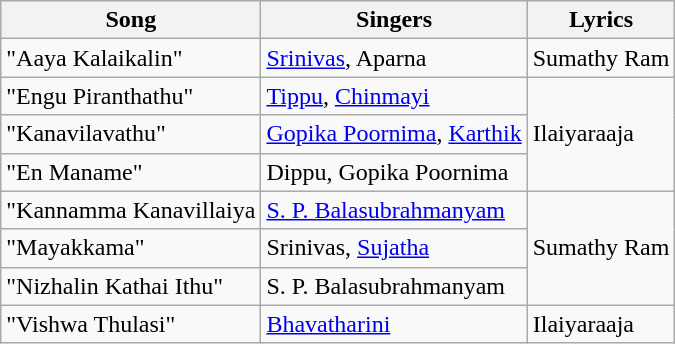<table class="wikitable">
<tr>
<th>Song</th>
<th>Singers</th>
<th>Lyrics</th>
</tr>
<tr>
<td>"Aaya Kalaikalin"</td>
<td><a href='#'>Srinivas</a>, Aparna</td>
<td>Sumathy Ram</td>
</tr>
<tr>
<td>"Engu Piranthathu"</td>
<td><a href='#'>Tippu</a>, <a href='#'>Chinmayi</a></td>
<td rowspan=3>Ilaiyaraaja</td>
</tr>
<tr>
<td>"Kanavilavathu"</td>
<td><a href='#'>Gopika Poornima</a>, <a href='#'>Karthik</a></td>
</tr>
<tr>
<td>"En Maname"</td>
<td>Dippu, Gopika Poornima</td>
</tr>
<tr>
<td>"Kannamma Kanavillaiya</td>
<td><a href='#'>S. P. Balasubrahmanyam</a></td>
<td rowspan=3>Sumathy Ram</td>
</tr>
<tr>
<td>"Mayakkama"</td>
<td>Srinivas, <a href='#'>Sujatha</a></td>
</tr>
<tr>
<td>"Nizhalin Kathai Ithu"</td>
<td>S. P. Balasubrahmanyam</td>
</tr>
<tr>
<td>"Vishwa Thulasi"</td>
<td><a href='#'>Bhavatharini</a></td>
<td>Ilaiyaraaja</td>
</tr>
</table>
